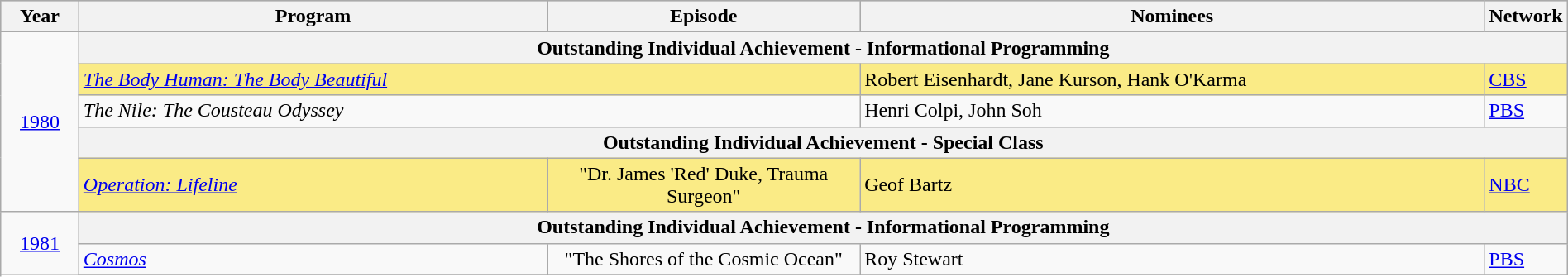<table class="wikitable" style="width:100%">
<tr style="background:#bebebe;">
<th width="5%">Year</th>
<th width="30%">Program</th>
<th width="20%">Episode</th>
<th width="40%">Nominees</th>
<th width="5%">Network</th>
</tr>
<tr>
<td rowspan=5 style="text-align:center"><a href='#'>1980</a></td>
<th colspan="4">Outstanding Individual Achievement - Informational Programming</th>
</tr>
<tr style="background:#FAEB86;">
<td colspan=2><em><a href='#'>The Body Human: The Body Beautiful</a></em></td>
<td>Robert Eisenhardt, Jane Kurson, Hank O'Karma</td>
<td><a href='#'>CBS</a></td>
</tr>
<tr>
<td colspan=2><em>The Nile: The Cousteau Odyssey</em></td>
<td>Henri Colpi, John Soh</td>
<td><a href='#'>PBS</a></td>
</tr>
<tr>
<th colspan="4">Outstanding Individual Achievement - Special Class</th>
</tr>
<tr style="background:#FAEB86;">
<td><em><a href='#'>Operation: Lifeline</a></em></td>
<td align=center>"Dr. James 'Red' Duke, Trauma Surgeon"</td>
<td>Geof Bartz</td>
<td><a href='#'>NBC</a></td>
</tr>
<tr>
<td rowspan=6 style="text-align:center"><a href='#'>1981</a></td>
<th colspan="4">Outstanding Individual Achievement - Informational Programming</th>
</tr>
<tr>
<td><em><a href='#'>Cosmos</a></em></td>
<td align=center>"The Shores of the Cosmic Ocean"</td>
<td>Roy Stewart</td>
<td><a href='#'>PBS</a></td>
</tr>
<tr>
</tr>
</table>
